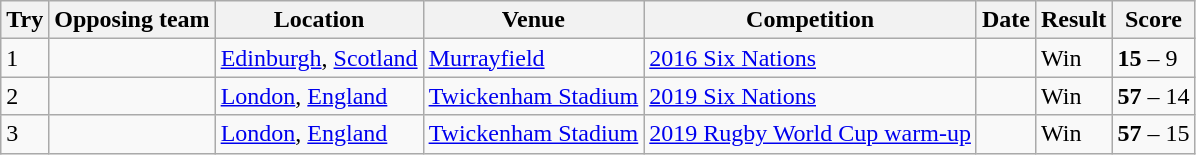<table class="wikitable" style="font-size:100%">
<tr>
<th>Try</th>
<th>Opposing team</th>
<th>Location</th>
<th>Venue</th>
<th>Competition</th>
<th>Date</th>
<th>Result</th>
<th>Score</th>
</tr>
<tr>
<td>1</td>
<td></td>
<td><a href='#'>Edinburgh</a>, <a href='#'>Scotland</a></td>
<td><a href='#'>Murrayfield</a></td>
<td><a href='#'>2016 Six Nations</a></td>
<td></td>
<td>Win</td>
<td><strong>15</strong> – 9</td>
</tr>
<tr>
<td>2</td>
<td></td>
<td><a href='#'>London</a>, <a href='#'>England</a></td>
<td><a href='#'>Twickenham Stadium</a></td>
<td><a href='#'>2019 Six Nations</a></td>
<td></td>
<td>Win</td>
<td><strong>57</strong> – 14</td>
</tr>
<tr>
<td>3</td>
<td></td>
<td><a href='#'>London</a>, <a href='#'>England</a></td>
<td><a href='#'>Twickenham Stadium</a></td>
<td><a href='#'>2019 Rugby World Cup warm-up</a></td>
<td></td>
<td>Win</td>
<td><strong>57</strong> – 15</td>
</tr>
</table>
